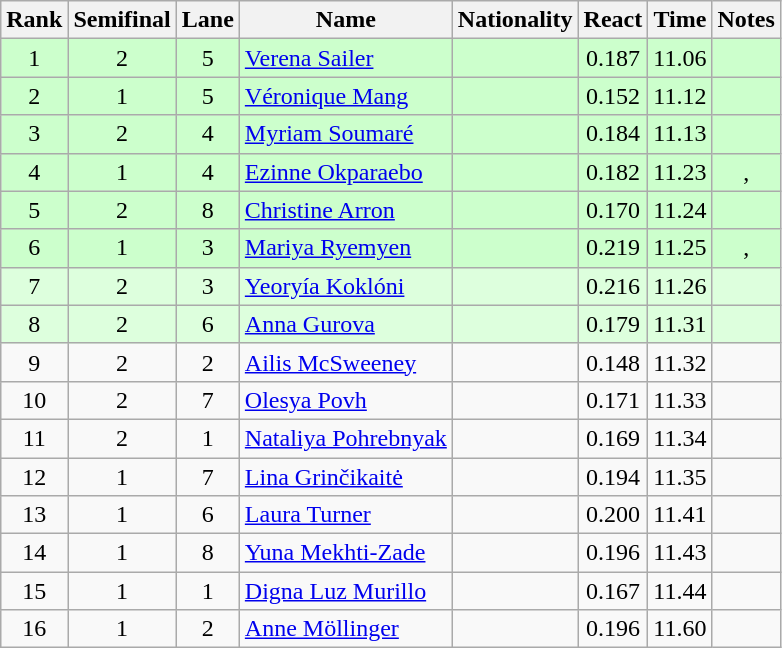<table class="wikitable sortable" style="text-align:center">
<tr>
<th>Rank</th>
<th>Semifinal</th>
<th>Lane</th>
<th>Name</th>
<th>Nationality</th>
<th>React</th>
<th>Time</th>
<th>Notes</th>
</tr>
<tr bgcolor=ccffcc>
<td>1</td>
<td>2</td>
<td>5</td>
<td align="left"><a href='#'>Verena Sailer</a></td>
<td align=left></td>
<td>0.187</td>
<td>11.06</td>
<td></td>
</tr>
<tr bgcolor=ccffcc>
<td>2</td>
<td>1</td>
<td>5</td>
<td align="left"><a href='#'>Véronique Mang</a></td>
<td align=left></td>
<td>0.152</td>
<td>11.12</td>
<td></td>
</tr>
<tr bgcolor=ccffcc>
<td>3</td>
<td>2</td>
<td>4</td>
<td align="left"><a href='#'>Myriam Soumaré</a></td>
<td align=left></td>
<td>0.184</td>
<td>11.13</td>
<td></td>
</tr>
<tr bgcolor=ccffcc>
<td>4</td>
<td>1</td>
<td>4</td>
<td align="left"><a href='#'>Ezinne Okparaebo</a></td>
<td align=left></td>
<td>0.182</td>
<td>11.23</td>
<td>, </td>
</tr>
<tr bgcolor=ccffcc>
<td>5</td>
<td>2</td>
<td>8</td>
<td align="left"><a href='#'>Christine Arron</a></td>
<td align=left></td>
<td>0.170</td>
<td>11.24</td>
<td></td>
</tr>
<tr bgcolor=ccffcc>
<td>6</td>
<td>1</td>
<td>3</td>
<td align="left"><a href='#'>Mariya Ryemyen</a></td>
<td align=left></td>
<td>0.219</td>
<td>11.25</td>
<td>, </td>
</tr>
<tr bgcolor=ddffdd>
<td>7</td>
<td>2</td>
<td>3</td>
<td align="left"><a href='#'>Yeoryía Koklóni</a></td>
<td align=left></td>
<td>0.216</td>
<td>11.26</td>
<td></td>
</tr>
<tr bgcolor=ddffdd>
<td>8</td>
<td>2</td>
<td>6</td>
<td align="left"><a href='#'>Anna Gurova</a></td>
<td align=left></td>
<td>0.179</td>
<td>11.31</td>
<td></td>
</tr>
<tr>
<td>9</td>
<td>2</td>
<td>2</td>
<td align="left"><a href='#'>Ailis McSweeney</a></td>
<td align=left></td>
<td>0.148</td>
<td>11.32</td>
<td></td>
</tr>
<tr>
<td>10</td>
<td>2</td>
<td>7</td>
<td align="left"><a href='#'>Olesya Povh</a></td>
<td align=left></td>
<td>0.171</td>
<td>11.33</td>
<td></td>
</tr>
<tr>
<td>11</td>
<td>2</td>
<td>1</td>
<td align="left"><a href='#'>Nataliya Pohrebnyak</a></td>
<td align=left></td>
<td>0.169</td>
<td>11.34</td>
<td></td>
</tr>
<tr>
<td>12</td>
<td>1</td>
<td>7</td>
<td align="left"><a href='#'>Lina Grinčikaitė</a></td>
<td align=left></td>
<td>0.194</td>
<td>11.35</td>
<td></td>
</tr>
<tr>
<td>13</td>
<td>1</td>
<td>6</td>
<td align="left"><a href='#'>Laura Turner</a></td>
<td align=left></td>
<td>0.200</td>
<td>11.41</td>
<td></td>
</tr>
<tr>
<td>14</td>
<td>1</td>
<td>8</td>
<td align="left"><a href='#'>Yuna Mekhti-Zade</a></td>
<td align=left></td>
<td>0.196</td>
<td>11.43</td>
<td></td>
</tr>
<tr>
<td>15</td>
<td>1</td>
<td>1</td>
<td align="left"><a href='#'>Digna Luz Murillo</a></td>
<td align=left></td>
<td>0.167</td>
<td>11.44</td>
<td></td>
</tr>
<tr>
<td>16</td>
<td>1</td>
<td>2</td>
<td align="left"><a href='#'>Anne Möllinger</a></td>
<td align=left></td>
<td>0.196</td>
<td>11.60</td>
<td></td>
</tr>
</table>
